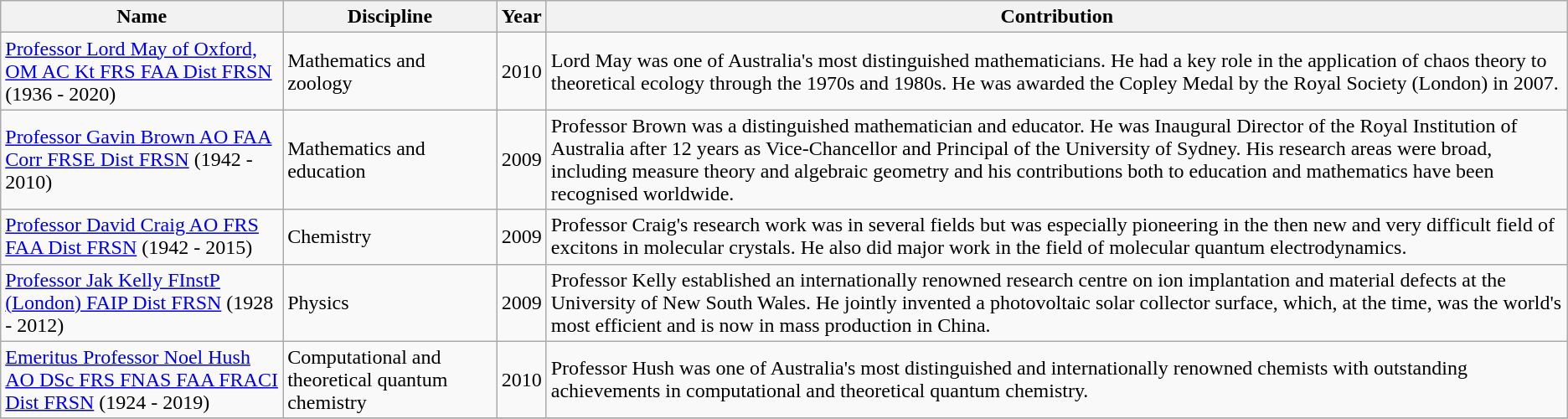<table class="wikitable">
<tr>
<th>Name</th>
<th>Discipline</th>
<th>Year</th>
<th>Contribution</th>
</tr>
<tr>
<td><a href='#'>Professor Lord May of Oxford, OM AC Kt FRS FAA Dist FRSN</a> (1936 - 2020)</td>
<td>Mathematics and zoology</td>
<td>2010</td>
<td>Lord May was one of Australia's most distinguished mathematicians. He had a key role in the application of chaos theory to theoretical ecology through the 1970s and 1980s. He was awarded the Copley Medal by the Royal Society (London) in 2007.</td>
</tr>
<tr>
<td><a href='#'>Professor Gavin Brown AO FAA Corr FRSE Dist FRSN</a> (1942 - 2010)</td>
<td>Mathematics and education</td>
<td>2009</td>
<td>Professor Brown was a distinguished mathematician and educator. He was Inaugural Director of the Royal Institution of Australia after 12 years as Vice-Chancellor and Principal of the University of Sydney. His research areas were broad, including measure theory and algebraic geometry and his contributions both to education and mathematics have been recognised worldwide.</td>
</tr>
<tr>
<td><a href='#'>Professor David Craig AO FRS FAA Dist FRSN</a> (1942 - 2015)</td>
<td>Chemistry</td>
<td>2009</td>
<td>Professor Craig's research work was in several fields but was especially pioneering in the then new and very difficult field of excitons in molecular crystals. He also did major work in the field of molecular quantum electrodynamics.</td>
</tr>
<tr>
<td><a href='#'>Professor Jak Kelly FInstP (London) FAIP Dist FRSN</a> (1928 - 2012)</td>
<td>Physics</td>
<td>2009</td>
<td>Professor Kelly established an internationally renowned research centre on ion implantation and material defects at the University of New South Wales. He jointly invented a photovoltaic solar collector surface, which, at the time, was the world's most efficient and is now in mass production in China.</td>
</tr>
<tr>
<td><a href='#'>Emeritus Professor Noel Hush AO DSc FRS FNAS FAA FRACI Dist FRSN</a> (1924 - 2019)</td>
<td>Computational and theoretical quantum chemistry</td>
<td>2010</td>
<td>Professor Hush was one of Australia's most distinguished and internationally renowned chemists with outstanding achievements in computational and theoretical quantum chemistry.</td>
</tr>
<tr>
</tr>
</table>
